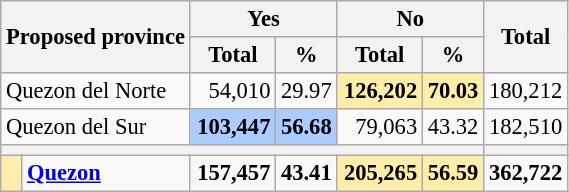<table class="wikitable sortable" style="text-align:right; font-size:94%">
<tr>
<th colspan="2" rowspan="2">Proposed province</th>
<th colspan="2">Yes</th>
<th colspan="2">No</th>
<th rowspan="2">Total</th>
</tr>
<tr>
<th width="50px">Total</th>
<th width="30px">%</th>
<th width="50px">Total</th>
<th width="30px">%</th>
</tr>
<tr>
<td colspan="2" align="left">Quezon del Norte</td>
<td>54,010</td>
<td>29.97</td>
<td bgcolor="#fea"><strong>126,202</strong></td>
<td bgcolor="#fea"><strong>70.03</strong></td>
<td>180,212</td>
</tr>
<tr>
<td colspan="2" align="left">Quezon del Sur</td>
<td bgcolor="#acf"><strong>103,447</strong></td>
<td bgcolor="#acf"><strong>56.68</strong></td>
<td>79,063</td>
<td>43.32</td>
<td>182,510</td>
</tr>
<tr class="sortbottom">
<th colspan="6"></th>
<th></th>
</tr>
<tr class="sortbottom" style="font-weight:bold;">
<td bgcolor="#fea"></td>
<td align="left"><a href='#'>Quezon</a></td>
<td>157,457</td>
<td>43.41</td>
<td bgcolor="#fea">205,265</td>
<td bgcolor="#fea">56.59</td>
<td><strong>362,722</strong></td>
</tr>
</table>
